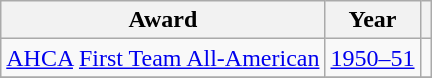<table class="wikitable">
<tr>
<th>Award</th>
<th>Year</th>
<th></th>
</tr>
<tr>
<td><a href='#'>AHCA</a> <a href='#'>First Team All-American</a></td>
<td><a href='#'>1950–51</a></td>
<td></td>
</tr>
<tr>
</tr>
</table>
